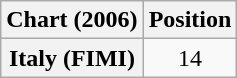<table class="wikitable plainrowheaders" style="text-align:center">
<tr>
<th scope="col">Chart (2006)</th>
<th scope="col">Position</th>
</tr>
<tr>
<th scope="row">Italy (FIMI)</th>
<td>14</td>
</tr>
</table>
